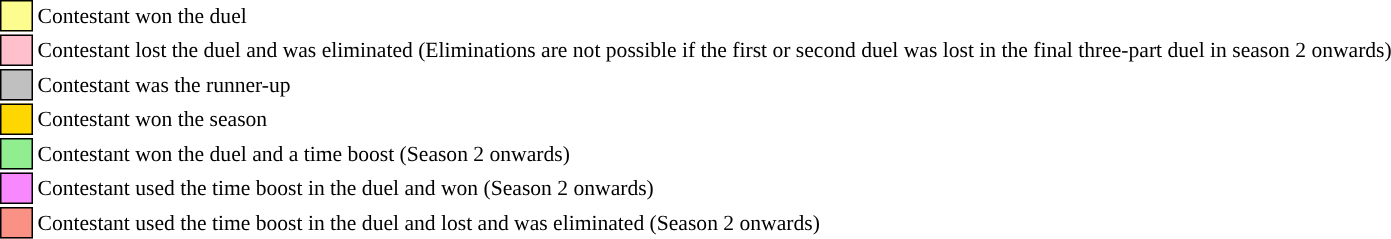<table class="toccolors" style="font-size: 90%; white-space: nowrap”">
<tr>
<td style="background:#fdfc8f; border:1px solid black">     </td>
<td>Contestant won the duel</td>
</tr>
<tr>
<td style="background:pink; border:1px solid black">     </td>
<td>Contestant lost the duel and was eliminated (Eliminations are not possible if the first or second duel was lost in the final three-part duel in season 2 onwards)</td>
</tr>
<tr>
<td style="background:silver; border:1px solid black">     </td>
<td>Contestant was the runner-up</td>
</tr>
<tr>
<td style="background:gold; border:1px solid black">     </td>
<td>Contestant won the season</td>
</tr>
<tr>
<td style="background:lightgreen; border:1px solid black">     </td>
<td>Contestant won the duel and a time boost (Season 2 onwards)</td>
</tr>
<tr>
<td style="background:#F888FD; border:1px solid black">     </td>
<td>Contestant used the time boost in the duel and won (Season 2 onwards)</td>
</tr>
<tr>
<td style="background:#F99185; border:1px solid black">     </td>
<td>Contestant used the time boost in the duel and lost and was eliminated (Season 2 onwards)</td>
</tr>
</table>
